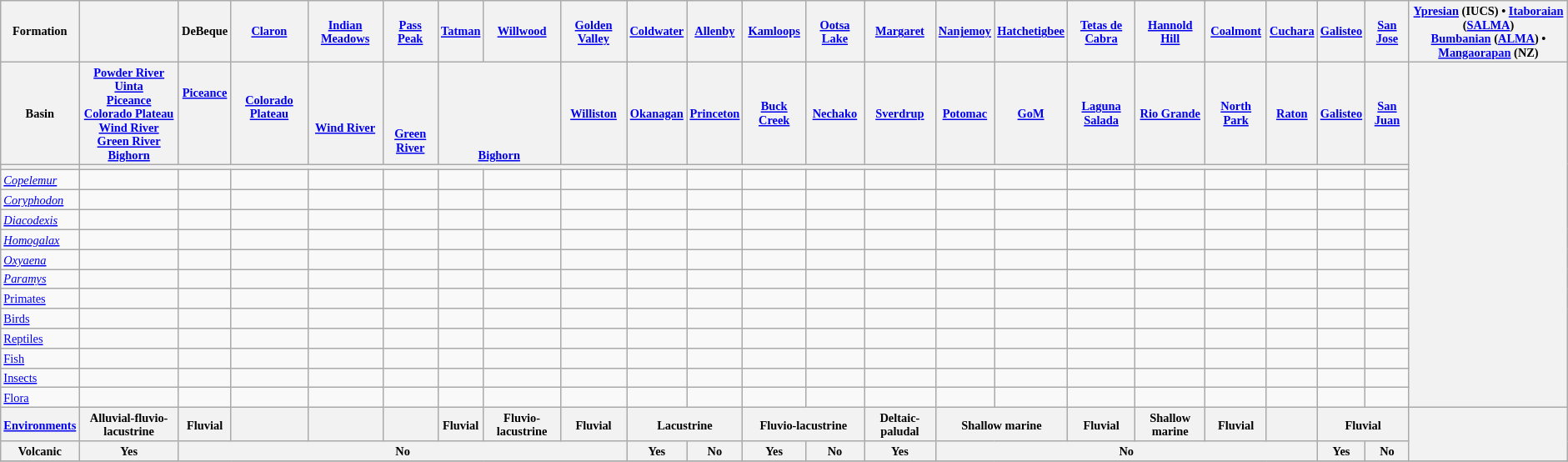<table class="wikitable" style="font-size: 60%">
<tr>
<th>Formation</th>
<th></th>
<th>DeBeque</th>
<th><a href='#'>Claron</a></th>
<th><a href='#'>Indian Meadows</a></th>
<th><a href='#'>Pass Peak</a></th>
<th><a href='#'>Tatman</a></th>
<th><a href='#'>Willwood</a></th>
<th><a href='#'>Golden Valley</a></th>
<th><a href='#'>Coldwater</a></th>
<th><a href='#'>Allenby</a></th>
<th><a href='#'>Kamloops</a></th>
<th><a href='#'>Ootsa Lake</a></th>
<th><a href='#'>Margaret</a></th>
<th><a href='#'>Nanjemoy</a></th>
<th><a href='#'>Hatchetigbee</a></th>
<th><a href='#'>Tetas de Cabra</a></th>
<th><a href='#'>Hannold Hill</a></th>
<th><a href='#'>Coalmont</a></th>
<th><a href='#'>Cuchara</a></th>
<th><a href='#'>Galisteo</a></th>
<th><a href='#'>San Jose</a></th>
<th><a href='#'>Ypresian</a> (IUCS) • <a href='#'>Itaboraian</a> (<a href='#'>SALMA</a>)<br><a href='#'>Bumbanian</a> (<a href='#'>ALMA</a>) • <a href='#'>Mangaorapan</a> (NZ)</th>
</tr>
<tr>
<th>Basin</th>
<th><a href='#'>Powder River</a><br><a href='#'>Uinta</a><br><a href='#'>Piceance</a><br><a href='#'>Colorado Plateau</a><br><a href='#'>Wind River</a><br><a href='#'>Green River</a><br><a href='#'>Bighorn</a></th>
<th><a href='#'>Piceance</a><br><br><br><br></th>
<th><br><a href='#'>Colorado Plateau</a><br><br><br></th>
<th><br><br><br><a href='#'>Wind River</a><br><br></th>
<th><br><br><br><br><a href='#'>Green River</a><br></th>
<th colspan=2><br><br><br><br><br><br><a href='#'>Bighorn</a></th>
<th><a href='#'>Williston</a></th>
<th><a href='#'>Okanagan</a></th>
<th><a href='#'>Princeton</a></th>
<th><a href='#'>Buck Creek</a></th>
<th><a href='#'>Nechako</a></th>
<th><a href='#'>Sverdrup</a></th>
<th><a href='#'>Potomac</a></th>
<th><a href='#'>GoM</a></th>
<th><a href='#'>Laguna Salada</a></th>
<th><a href='#'>Rio Grande</a></th>
<th><a href='#'>North Park</a></th>
<th><a href='#'>Raton</a></th>
<th><a href='#'>Galisteo</a></th>
<th><a href='#'>San Juan</a></th>
<th align=center rowspan=14></th>
</tr>
<tr>
<th></th>
<th colspan=8></th>
<th colspan=5></th>
<th colspan=2></th>
<th></th>
<th colspan=5></th>
</tr>
<tr>
<td><em><a href='#'>Copelemur</a></em></td>
<td align=center></td>
<td align=center></td>
<td align=center></td>
<td align=center></td>
<td align=center></td>
<td align=center></td>
<td align=center></td>
<td align=center></td>
<td align=center></td>
<td align=center></td>
<td align=center></td>
<td align=center></td>
<td align=center></td>
<td align=center></td>
<td align=center></td>
<td align=center></td>
<td align=center></td>
<td align=center></td>
<td align=center></td>
<td align=center></td>
<td align=center></td>
</tr>
<tr>
<td><em><a href='#'>Coryphodon</a></em></td>
<td align=center></td>
<td align=center></td>
<td align=center></td>
<td align=center></td>
<td align=center></td>
<td align=center></td>
<td align=center></td>
<td align=center></td>
<td align=center></td>
<td align=center></td>
<td align=center></td>
<td align=center></td>
<td align=center></td>
<td align=center></td>
<td align=center></td>
<td align=center></td>
<td align=center></td>
<td align=center></td>
<td align=center></td>
<td align=center></td>
<td align=center></td>
</tr>
<tr>
<td><em><a href='#'>Diacodexis</a></em></td>
<td align=center></td>
<td align=center></td>
<td align=center></td>
<td align=center></td>
<td align=center></td>
<td align=center></td>
<td align=center></td>
<td align=center></td>
<td align=center></td>
<td align=center></td>
<td align=center></td>
<td align=center></td>
<td align=center></td>
<td align=center></td>
<td align=center></td>
<td align=center></td>
<td align=center></td>
<td align=center></td>
<td align=center></td>
<td align=center></td>
<td align=center></td>
</tr>
<tr>
<td><em><a href='#'>Homogalax</a></em></td>
<td align=center></td>
<td align=center></td>
<td align=center></td>
<td align=center></td>
<td align=center></td>
<td align=center></td>
<td align=center></td>
<td align=center></td>
<td align=center></td>
<td align=center></td>
<td align=center></td>
<td align=center></td>
<td align=center></td>
<td align=center></td>
<td align=center></td>
<td align=center></td>
<td align=center></td>
<td align=center></td>
<td align=center></td>
<td align=center></td>
<td align=center></td>
</tr>
<tr>
<td><em><a href='#'>Oxyaena</a></em></td>
<td align=center></td>
<td align=center></td>
<td align=center></td>
<td align=center></td>
<td align=center></td>
<td align=center></td>
<td align=center></td>
<td align=center></td>
<td align=center></td>
<td align=center></td>
<td align=center></td>
<td align=center></td>
<td align=center></td>
<td align=center></td>
<td align=center></td>
<td align=center></td>
<td align=center></td>
<td align=center></td>
<td align=center></td>
<td align=center></td>
<td align=center></td>
</tr>
<tr>
<td><em><a href='#'>Paramys</a></em></td>
<td align=center></td>
<td align=center></td>
<td align=center></td>
<td align=center></td>
<td align=center></td>
<td align=center></td>
<td align=center></td>
<td align=center></td>
<td align=center></td>
<td align=center></td>
<td align=center></td>
<td align=center></td>
<td align=center></td>
<td align=center></td>
<td align=center></td>
<td align=center></td>
<td align=center></td>
<td align=center></td>
<td align=center></td>
<td align=center></td>
<td align=center></td>
</tr>
<tr>
<td><a href='#'>Primates</a></td>
<td align=center></td>
<td align=center></td>
<td align=center></td>
<td align=center></td>
<td align=center></td>
<td align=center></td>
<td align=center></td>
<td align=center></td>
<td align=center></td>
<td align=center></td>
<td align=center></td>
<td align=center></td>
<td align=center></td>
<td align=center></td>
<td align=center></td>
<td align=center></td>
<td align=center></td>
<td align=center></td>
<td align=center></td>
<td align=center></td>
<td align=center></td>
</tr>
<tr>
<td><a href='#'>Birds</a></td>
<td align=center></td>
<td align=center></td>
<td align=center></td>
<td align=center></td>
<td align=center></td>
<td align=center></td>
<td align=center></td>
<td align=center></td>
<td align=center></td>
<td align=center></td>
<td align=center></td>
<td align=center></td>
<td align=center></td>
<td align=center></td>
<td align=center></td>
<td align=center></td>
<td align=center></td>
<td align=center></td>
<td align=center></td>
<td align=center></td>
<td align=center></td>
</tr>
<tr>
<td><a href='#'>Reptiles</a></td>
<td align=center></td>
<td align=center></td>
<td align=center></td>
<td align=center></td>
<td align=center></td>
<td align=center></td>
<td align=center></td>
<td align=center></td>
<td align=center></td>
<td align=center></td>
<td align=center></td>
<td align=center></td>
<td align=center></td>
<td align=center></td>
<td align=center></td>
<td align=center></td>
<td align=center></td>
<td align=center></td>
<td align=center></td>
<td align=center></td>
<td align=center></td>
</tr>
<tr>
<td><a href='#'>Fish</a></td>
<td align=center></td>
<td align=center></td>
<td align=center></td>
<td align=center></td>
<td align=center></td>
<td align=center></td>
<td align=center></td>
<td align=center></td>
<td align=center></td>
<td align=center></td>
<td align=center></td>
<td align=center></td>
<td align=center></td>
<td align=center></td>
<td align=center></td>
<td align=center></td>
<td align=center></td>
<td align=center></td>
<td align=center></td>
<td align=center></td>
<td align=center></td>
</tr>
<tr>
<td><a href='#'>Insects</a></td>
<td align=center></td>
<td align=center></td>
<td align=center></td>
<td align=center></td>
<td align=center></td>
<td align=center></td>
<td align=center></td>
<td align=center></td>
<td align=center></td>
<td align=center></td>
<td align=center></td>
<td align=center></td>
<td align=center></td>
<td align=center></td>
<td align=center></td>
<td align=center></td>
<td align=center></td>
<td align=center></td>
<td align=center></td>
<td align=center></td>
<td align=center></td>
</tr>
<tr>
<td><a href='#'>Flora</a></td>
<td align=center></td>
<td align=center></td>
<td align=center></td>
<td align=center></td>
<td align=center></td>
<td align=center></td>
<td align=center></td>
<td align=center></td>
<td align=center></td>
<td align=center></td>
<td align=center></td>
<td align=center></td>
<td align=center></td>
<td align=center></td>
<td align=center></td>
<td align=center></td>
<td align=center></td>
<td align=center></td>
<td align=center></td>
<td align=center></td>
<td align=center></td>
</tr>
<tr>
<th><a href='#'>Environments</a></th>
<th>Alluvial-fluvio-lacustrine</th>
<th>Fluvial</th>
<th></th>
<th></th>
<th></th>
<th>Fluvial</th>
<th>Fluvio-lacustrine</th>
<th>Fluvial</th>
<th colspan=2>Lacustrine</th>
<th colspan=2>Fluvio-lacustrine</th>
<th>Deltaic-paludal</th>
<th colspan=2>Shallow marine</th>
<th>Fluvial</th>
<th>Shallow marine</th>
<th>Fluvial</th>
<th></th>
<th colspan=2>Fluvial</th>
<th rowspan=2 align=left><br><br></th>
</tr>
<tr>
<th>Volcanic</th>
<th>Yes</th>
<th colspan=7>No</th>
<th>Yes</th>
<th>No</th>
<th>Yes</th>
<th>No</th>
<th>Yes</th>
<th colspan=6>No</th>
<th>Yes</th>
<th>No</th>
</tr>
<tr>
</tr>
</table>
